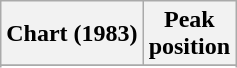<table class="wikitable sortable plainrowheaders" style="text-align:center">
<tr>
<th scope="col">Chart (1983)</th>
<th scope="col">Peak<br> position</th>
</tr>
<tr>
</tr>
<tr>
</tr>
</table>
